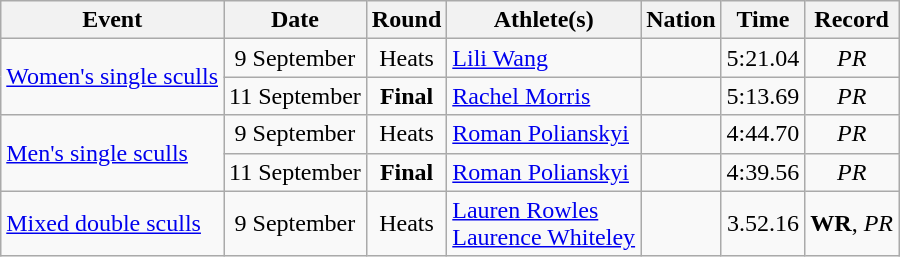<table class="wikitable sortable">
<tr>
<th>Event</th>
<th>Date</th>
<th>Round</th>
<th>Athlete(s)</th>
<th>Nation</th>
<th>Time</th>
<th>Record</th>
</tr>
<tr>
<td rowspan=2><a href='#'>Women's single sculls</a></td>
<td align=center>9 September</td>
<td align=center>Heats</td>
<td><a href='#'>Lili Wang</a></td>
<td></td>
<td align=center>5:21.04</td>
<td align=center><em>PR</em></td>
</tr>
<tr>
<td align=center>11 September</td>
<td align=center><strong>Final</strong></td>
<td><a href='#'>Rachel Morris</a></td>
<td></td>
<td align=center>5:13.69</td>
<td align=center><em>PR</em></td>
</tr>
<tr>
<td rowspan=2><a href='#'>Men's single sculls</a></td>
<td align=center>9 September</td>
<td align=center>Heats</td>
<td><a href='#'>Roman Polianskyi</a></td>
<td></td>
<td align=center>4:44.70</td>
<td align=center><em>PR</em></td>
</tr>
<tr>
<td align=center>11 September</td>
<td align=center><strong>Final</strong></td>
<td><a href='#'>Roman Polianskyi</a></td>
<td></td>
<td align=center>4:39.56</td>
<td align=center><em>PR</em></td>
</tr>
<tr>
<td><a href='#'>Mixed double sculls</a></td>
<td align=center>9 September</td>
<td align=center>Heats</td>
<td><a href='#'>Lauren Rowles</a><br><a href='#'>Laurence Whiteley</a></td>
<td></td>
<td align=center>3.52.16</td>
<td align=center><strong>WR</strong>, <em>PR</em></td>
</tr>
</table>
